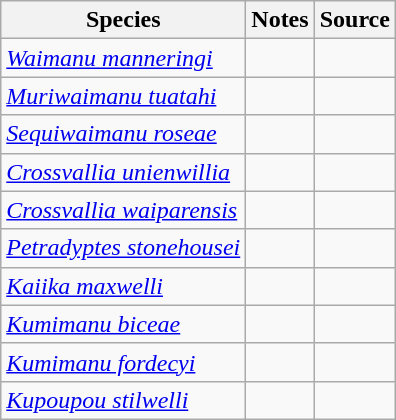<table class="wikitable">
<tr>
<th>Species</th>
<th>Notes</th>
<th>Source</th>
</tr>
<tr>
<td><em><a href='#'>Waimanu manneringi</a></em></td>
<td></td>
<td></td>
</tr>
<tr>
<td><a href='#'><em>Muriwaimanu tuatahi</em></a></td>
<td></td>
<td></td>
</tr>
<tr>
<td><a href='#'><em>Sequiwaimanu roseae</em></a></td>
<td></td>
<td></td>
</tr>
<tr>
<td><a href='#'><em>Crossvallia unienwillia</em></a></td>
<td></td>
<td></td>
</tr>
<tr>
<td><a href='#'><em>Crossvallia waiparensis</em></a></td>
<td></td>
<td></td>
</tr>
<tr>
<td><a href='#'><em>Petradyptes stonehousei</em></a></td>
<td></td>
<td></td>
</tr>
<tr>
<td><a href='#'><em>Kaiika maxwelli</em></a></td>
<td></td>
<td></td>
</tr>
<tr>
<td><em><a href='#'>Kumimanu biceae</a></em></td>
<td></td>
<td></td>
</tr>
<tr>
<td><em><a href='#'>Kumimanu fordecyi</a></em></td>
<td></td>
<td></td>
</tr>
<tr>
<td><a href='#'><em>Kupoupou stilwelli</em></a></td>
<td></td>
<td></td>
</tr>
</table>
